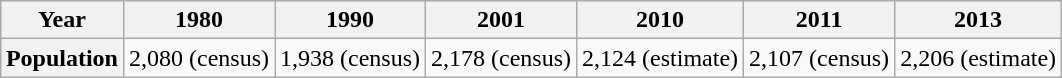<table class="wikitable" style="margin-left:auto; margin-right:auto; text-align:center;">
<tr>
<th>Year</th>
<th>1980</th>
<th>1990</th>
<th>2001</th>
<th>2010</th>
<th>2011</th>
<th>2013</th>
</tr>
<tr>
<th>Population</th>
<td>2,080 (census)</td>
<td>1,938 (census)</td>
<td>2,178 (census)</td>
<td>2,124 (estimate)</td>
<td>2,107 (census)</td>
<td>2,206 (estimate)</td>
</tr>
</table>
